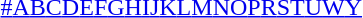<table id="toc" class="toc" summary="Class">
<tr>
<th></th>
</tr>
<tr>
<td style="text-align:center;"><a href='#'>#</a><a href='#'>A</a><a href='#'>B</a><a href='#'>C</a><a href='#'>D</a><a href='#'>E</a><a href='#'>F</a><a href='#'>G</a><a href='#'>H</a><a href='#'>I</a><a href='#'>J</a><a href='#'>K</a><a href='#'>L</a><a href='#'>M</a><a href='#'>N</a><a href='#'>O</a><a href='#'>P</a><a href='#'>R</a><a href='#'>S</a><a href='#'>T</a><a href='#'>U</a><a href='#'>W</a><a href='#'>Y</a></td>
</tr>
</table>
